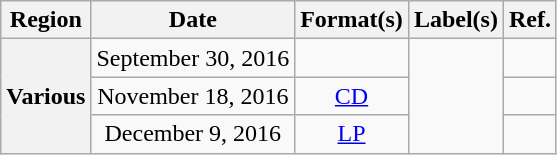<table class="wikitable" style="text-align:center;">
<tr>
<th scope="col">Region</th>
<th scope="col">Date</th>
<th scope="col">Format(s)</th>
<th scope="col">Label(s)</th>
<th scope="col">Ref.</th>
</tr>
<tr>
<th rowspan="3">Various</th>
<td>September 30, 2016</td>
<td></td>
<td rowspan="3"></td>
<td></td>
</tr>
<tr>
<td>November 18, 2016</td>
<td><a href='#'>CD</a></td>
<td></td>
</tr>
<tr>
<td>December 9, 2016</td>
<td><a href='#'>LP</a></td>
<td></td>
</tr>
</table>
